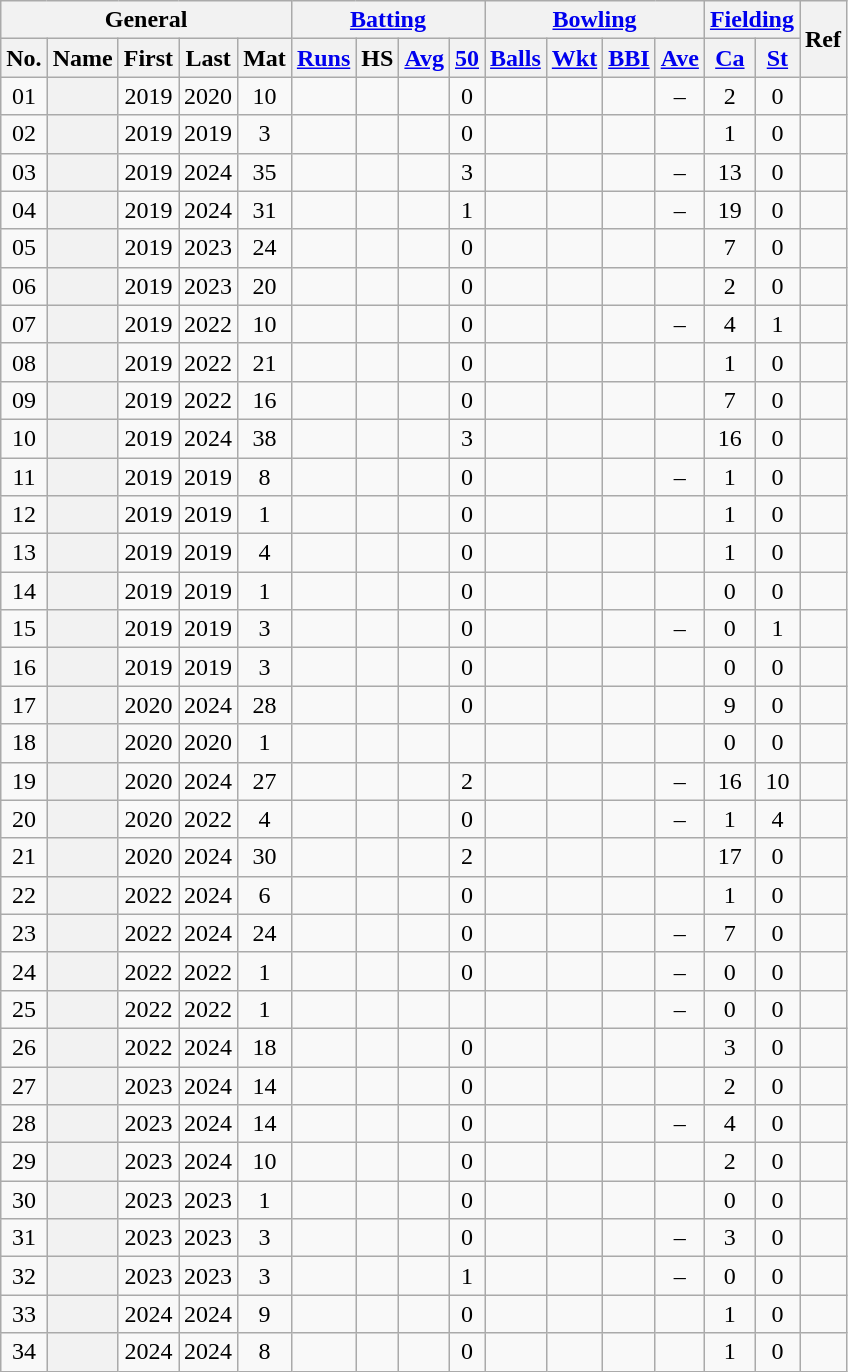<table class="wikitable plainrowheaders sortable">
<tr align="center">
<th scope="col" colspan=5 class="unsortable">General</th>
<th scope="col" colspan=4 class="unsortable"><a href='#'>Batting</a></th>
<th scope="col" colspan=4 class="unsortable"><a href='#'>Bowling</a></th>
<th scope="col" colspan=2 class="unsortable"><a href='#'>Fielding</a></th>
<th scope="col" rowspan=2 class="unsortable">Ref</th>
</tr>
<tr align="center">
<th scope="col">No.</th>
<th scope="col">Name</th>
<th scope="col">First</th>
<th scope="col">Last</th>
<th scope="col">Mat</th>
<th scope="col"><a href='#'>Runs</a></th>
<th scope="col">HS</th>
<th scope="col"><a href='#'>Avg</a></th>
<th scope="col"><a href='#'>50</a></th>
<th scope="col"><a href='#'>Balls</a></th>
<th scope="col"><a href='#'>Wkt</a></th>
<th scope="col"><a href='#'>BBI</a></th>
<th scope="col"><a href='#'>Ave</a></th>
<th scope="col"><a href='#'>Ca</a></th>
<th scope="col"><a href='#'>St</a></th>
</tr>
<tr align="center">
<td><span>0</span>1</td>
<th scope="row" align="left"></th>
<td>2019</td>
<td>2020</td>
<td>10</td>
<td></td>
<td></td>
<td></td>
<td>0</td>
<td></td>
<td></td>
<td></td>
<td>–</td>
<td>2</td>
<td>0</td>
<td></td>
</tr>
<tr align="center">
<td><span>0</span>2</td>
<th scope="row" align="left"></th>
<td>2019</td>
<td>2019</td>
<td>3</td>
<td></td>
<td></td>
<td></td>
<td>0</td>
<td></td>
<td></td>
<td></td>
<td></td>
<td>1</td>
<td>0</td>
<td></td>
</tr>
<tr align="center">
<td><span>0</span>3</td>
<th scope="row" align="left"></th>
<td>2019</td>
<td>2024</td>
<td>35</td>
<td></td>
<td></td>
<td></td>
<td>3</td>
<td></td>
<td></td>
<td></td>
<td>–</td>
<td>13</td>
<td>0</td>
<td></td>
</tr>
<tr align="center">
<td><span>0</span>4</td>
<th scope="row" align="left"></th>
<td>2019</td>
<td>2024</td>
<td>31</td>
<td></td>
<td></td>
<td></td>
<td>1</td>
<td></td>
<td></td>
<td></td>
<td>–</td>
<td>19</td>
<td>0</td>
<td></td>
</tr>
<tr align="center">
<td><span>0</span>5</td>
<th scope="row" align="left"></th>
<td>2019</td>
<td>2023</td>
<td>24</td>
<td></td>
<td></td>
<td></td>
<td>0</td>
<td></td>
<td></td>
<td></td>
<td></td>
<td>7</td>
<td>0</td>
<td></td>
</tr>
<tr align="center">
<td><span>0</span>6</td>
<th scope="row" align="left"></th>
<td>2019</td>
<td>2023</td>
<td>20</td>
<td></td>
<td></td>
<td></td>
<td>0</td>
<td></td>
<td></td>
<td></td>
<td></td>
<td>2</td>
<td>0</td>
<td></td>
</tr>
<tr align="center">
<td><span>0</span>7</td>
<th scope="row" align="left"></th>
<td>2019</td>
<td>2022</td>
<td>10</td>
<td></td>
<td></td>
<td></td>
<td>0</td>
<td></td>
<td></td>
<td></td>
<td>–</td>
<td>4</td>
<td>1</td>
<td></td>
</tr>
<tr align="center">
<td><span>0</span>8</td>
<th scope="row" align="left"></th>
<td>2019</td>
<td>2022</td>
<td>21</td>
<td></td>
<td></td>
<td></td>
<td>0</td>
<td></td>
<td></td>
<td></td>
<td></td>
<td>1</td>
<td>0</td>
<td></td>
</tr>
<tr align="center">
<td><span>0</span>9</td>
<th scope="row" align="left"></th>
<td>2019</td>
<td>2022</td>
<td>16</td>
<td></td>
<td></td>
<td></td>
<td>0</td>
<td></td>
<td></td>
<td></td>
<td></td>
<td>7</td>
<td>0</td>
<td></td>
</tr>
<tr align="center">
<td>10</td>
<th scope="row" align="left"></th>
<td>2019</td>
<td>2024</td>
<td>38</td>
<td></td>
<td></td>
<td></td>
<td>3</td>
<td></td>
<td></td>
<td></td>
<td></td>
<td>16</td>
<td>0</td>
<td></td>
</tr>
<tr align="center">
<td>11</td>
<th scope="row" align="left"></th>
<td>2019</td>
<td>2019</td>
<td>8</td>
<td></td>
<td></td>
<td></td>
<td>0</td>
<td></td>
<td></td>
<td></td>
<td>–</td>
<td>1</td>
<td>0</td>
<td></td>
</tr>
<tr align="center">
<td>12</td>
<th scope="row" align="left"></th>
<td>2019</td>
<td>2019</td>
<td>1</td>
<td></td>
<td></td>
<td></td>
<td>0</td>
<td></td>
<td></td>
<td></td>
<td></td>
<td>1</td>
<td>0</td>
<td></td>
</tr>
<tr align="center">
<td>13</td>
<th scope="row" align="left"></th>
<td>2019</td>
<td>2019</td>
<td>4</td>
<td></td>
<td></td>
<td></td>
<td>0</td>
<td></td>
<td></td>
<td></td>
<td></td>
<td>1</td>
<td>0</td>
<td></td>
</tr>
<tr align="center">
<td>14</td>
<th scope="row" align="left"></th>
<td>2019</td>
<td>2019</td>
<td>1</td>
<td></td>
<td></td>
<td></td>
<td>0</td>
<td></td>
<td></td>
<td></td>
<td></td>
<td>0</td>
<td>0</td>
<td></td>
</tr>
<tr align="center">
<td>15</td>
<th scope="row" align="left"></th>
<td>2019</td>
<td>2019</td>
<td>3</td>
<td></td>
<td></td>
<td></td>
<td>0</td>
<td></td>
<td></td>
<td></td>
<td>–</td>
<td>0</td>
<td>1</td>
<td></td>
</tr>
<tr align="center">
<td>16</td>
<th scope="row" align="left"></th>
<td>2019</td>
<td>2019</td>
<td>3</td>
<td></td>
<td></td>
<td></td>
<td>0</td>
<td></td>
<td></td>
<td></td>
<td></td>
<td>0</td>
<td>0</td>
<td></td>
</tr>
<tr align="center">
<td>17</td>
<th scope="row" align="left"></th>
<td>2020</td>
<td>2024</td>
<td>28</td>
<td></td>
<td></td>
<td></td>
<td>0</td>
<td></td>
<td></td>
<td></td>
<td></td>
<td>9</td>
<td>0</td>
<td></td>
</tr>
<tr align="center">
<td>18</td>
<th scope="row" align="left"></th>
<td>2020</td>
<td>2020</td>
<td>1</td>
<td></td>
<td></td>
<td></td>
<td></td>
<td></td>
<td></td>
<td></td>
<td></td>
<td>0</td>
<td>0</td>
<td></td>
</tr>
<tr align="center">
<td>19</td>
<th scope="row" align="left"></th>
<td>2020</td>
<td>2024</td>
<td>27</td>
<td></td>
<td></td>
<td></td>
<td>2</td>
<td></td>
<td></td>
<td></td>
<td>–</td>
<td>16</td>
<td>10</td>
<td></td>
</tr>
<tr align="center">
<td>20</td>
<th scope="row" align="left"></th>
<td>2020</td>
<td>2022</td>
<td>4</td>
<td></td>
<td></td>
<td></td>
<td>0</td>
<td></td>
<td></td>
<td></td>
<td>–</td>
<td>1</td>
<td>4</td>
<td></td>
</tr>
<tr align="center">
<td>21</td>
<th scope="row" align="left"></th>
<td>2020</td>
<td>2024</td>
<td>30</td>
<td></td>
<td></td>
<td></td>
<td>2</td>
<td></td>
<td></td>
<td></td>
<td></td>
<td>17</td>
<td>0</td>
<td></td>
</tr>
<tr align="center">
<td>22</td>
<th scope="row" align="left"></th>
<td>2022</td>
<td>2024</td>
<td>6</td>
<td></td>
<td></td>
<td></td>
<td>0</td>
<td></td>
<td></td>
<td></td>
<td></td>
<td>1</td>
<td>0</td>
<td></td>
</tr>
<tr align="center">
<td>23</td>
<th scope="row" align="left"></th>
<td>2022</td>
<td>2024</td>
<td>24</td>
<td></td>
<td></td>
<td></td>
<td>0</td>
<td></td>
<td></td>
<td></td>
<td>–</td>
<td>7</td>
<td>0</td>
<td></td>
</tr>
<tr align="center">
<td>24</td>
<th scope="row" align="left"></th>
<td>2022</td>
<td>2022</td>
<td>1</td>
<td></td>
<td></td>
<td></td>
<td>0</td>
<td></td>
<td></td>
<td></td>
<td>–</td>
<td>0</td>
<td>0</td>
<td></td>
</tr>
<tr align="center">
<td>25</td>
<th scope="row" align="left"></th>
<td>2022</td>
<td>2022</td>
<td>1</td>
<td></td>
<td></td>
<td></td>
<td></td>
<td></td>
<td></td>
<td></td>
<td>–</td>
<td>0</td>
<td>0</td>
<td></td>
</tr>
<tr align="center">
<td>26</td>
<th scope="row" align="left"></th>
<td>2022</td>
<td>2024</td>
<td>18</td>
<td></td>
<td></td>
<td></td>
<td>0</td>
<td></td>
<td></td>
<td></td>
<td></td>
<td>3</td>
<td>0</td>
<td></td>
</tr>
<tr align="center">
<td>27</td>
<th scope="row" align="left"></th>
<td>2023</td>
<td>2024</td>
<td>14</td>
<td></td>
<td></td>
<td></td>
<td>0</td>
<td></td>
<td></td>
<td></td>
<td></td>
<td>2</td>
<td>0</td>
<td></td>
</tr>
<tr align="center">
<td>28</td>
<th scope="row" align="left"></th>
<td>2023</td>
<td>2024</td>
<td>14</td>
<td></td>
<td></td>
<td></td>
<td>0</td>
<td></td>
<td></td>
<td></td>
<td>–</td>
<td>4</td>
<td>0</td>
<td></td>
</tr>
<tr align="center">
<td>29</td>
<th scope="row" align="left"></th>
<td>2023</td>
<td>2024</td>
<td>10</td>
<td></td>
<td></td>
<td></td>
<td>0</td>
<td></td>
<td></td>
<td></td>
<td></td>
<td>2</td>
<td>0</td>
<td></td>
</tr>
<tr align="center">
<td>30</td>
<th scope="row" align="left"></th>
<td>2023</td>
<td>2023</td>
<td>1</td>
<td></td>
<td></td>
<td></td>
<td>0</td>
<td></td>
<td></td>
<td></td>
<td></td>
<td>0</td>
<td>0</td>
<td></td>
</tr>
<tr align="center">
<td>31</td>
<th scope="row" align="left"></th>
<td>2023</td>
<td>2023</td>
<td>3</td>
<td></td>
<td></td>
<td></td>
<td>0</td>
<td></td>
<td></td>
<td></td>
<td>–</td>
<td>3</td>
<td>0</td>
<td></td>
</tr>
<tr align="center">
<td>32</td>
<th scope="row" align="left"></th>
<td>2023</td>
<td>2023</td>
<td>3</td>
<td></td>
<td></td>
<td></td>
<td>1</td>
<td></td>
<td></td>
<td></td>
<td>–</td>
<td>0</td>
<td>0</td>
<td></td>
</tr>
<tr align="center">
<td>33</td>
<th scope="row" align="left"></th>
<td>2024</td>
<td>2024</td>
<td>9</td>
<td></td>
<td></td>
<td></td>
<td>0</td>
<td></td>
<td></td>
<td></td>
<td></td>
<td>1</td>
<td>0</td>
<td></td>
</tr>
<tr align="center">
<td>34</td>
<th scope="row" align="left"></th>
<td>2024</td>
<td>2024</td>
<td>8</td>
<td></td>
<td></td>
<td></td>
<td>0</td>
<td></td>
<td></td>
<td></td>
<td></td>
<td>1</td>
<td>0</td>
<td></td>
</tr>
</table>
